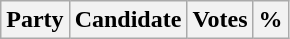<table class="wikitable">
<tr>
<th colspan="2">Party</th>
<th>Candidate</th>
<th>Votes</th>
<th>%<br>
</th>
</tr>
</table>
